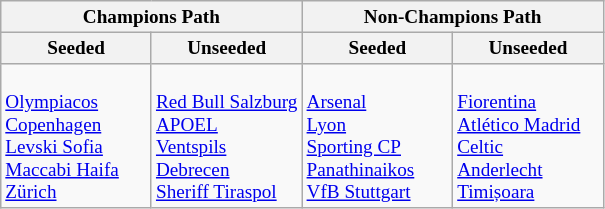<table class="wikitable" style="font-size:80%">
<tr>
<th colspan=2>Champions Path</th>
<th colspan=2>Non-Champions Path</th>
</tr>
<tr>
<th width=25%>Seeded</th>
<th width=25%>Unseeded</th>
<th width=25%>Seeded</th>
<th width=25%>Unseeded</th>
</tr>
<tr>
<td valign=top><br> <a href='#'>Olympiacos</a><br>
 <a href='#'>Copenhagen</a><br>
 <a href='#'>Levski Sofia</a><br>
 <a href='#'>Maccabi Haifa</a><br>
 <a href='#'>Zürich</a></td>
<td valign=top><br> <a href='#'>Red Bull Salzburg</a><br>
 <a href='#'>APOEL</a><br>
 <a href='#'>Ventspils</a><br>
 <a href='#'>Debrecen</a><br>
 <a href='#'>Sheriff Tiraspol</a></td>
<td valign=top><br> <a href='#'>Arsenal</a><br>
 <a href='#'>Lyon</a><br>
 <a href='#'>Sporting CP</a><br>
 <a href='#'>Panathinaikos</a><br>
 <a href='#'>VfB Stuttgart</a></td>
<td valign=top><br> <a href='#'>Fiorentina</a><br>
 <a href='#'>Atlético Madrid</a><br>
 <a href='#'>Celtic</a><br>
 <a href='#'>Anderlecht</a><br>
 <a href='#'>Timișoara</a></td>
</tr>
</table>
